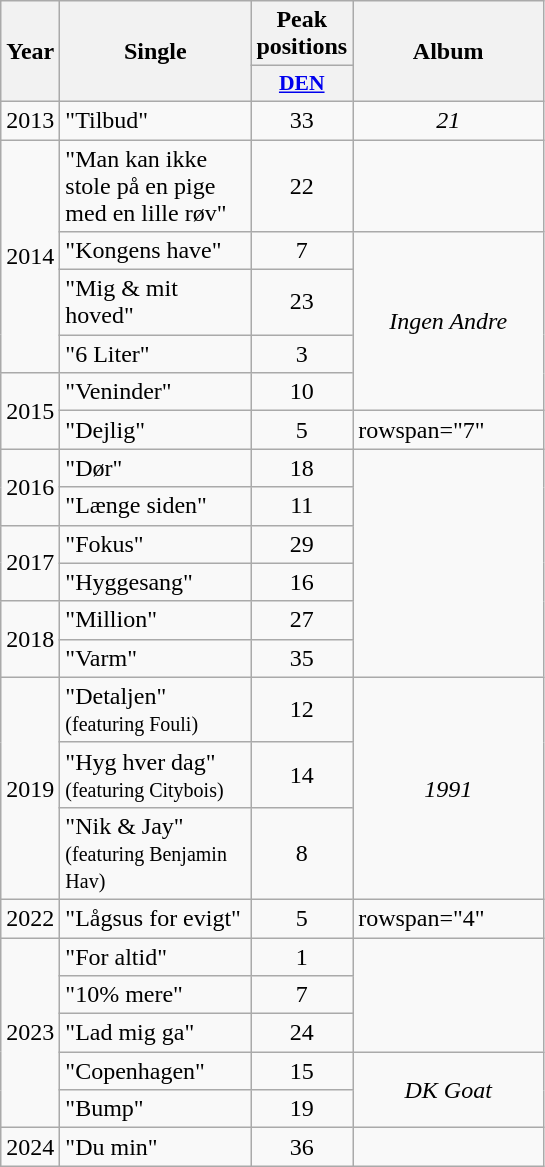<table class="wikitable">
<tr>
<th align="center" rowspan="2" width="10">Year</th>
<th align="center" rowspan="2" width="120">Single</th>
<th align="center" colspan="1" width="20">Peak positions</th>
<th align="center" rowspan="2" width="120">Album</th>
</tr>
<tr>
<th scope="col" style="width:3em;font-size:90%;"><a href='#'>DEN</a><br></th>
</tr>
<tr>
<td style="text-align:center;">2013</td>
<td>"Tilbud"</td>
<td style="text-align:center;">33</td>
<td style="text-align:center;"><em>21</em></td>
</tr>
<tr>
<td style="text-align:center;" rowspan=4>2014</td>
<td>"Man kan ikke stole på en pige med en lille røv"</td>
<td style="text-align:center;">22</td>
<td></td>
</tr>
<tr>
<td>"Kongens have"</td>
<td style="text-align:center;">7</td>
<td style="text-align:center;" rowspan="4"><em>Ingen Andre</em></td>
</tr>
<tr>
<td>"Mig & mit hoved"</td>
<td style="text-align:center;">23</td>
</tr>
<tr>
<td>"6 Liter"</td>
<td style="text-align:center;">3</td>
</tr>
<tr>
<td style="text-align:center;" rowspan=2>2015</td>
<td>"Veninder"</td>
<td style="text-align:center;">10</td>
</tr>
<tr>
<td>"Dejlig"</td>
<td style="text-align:center;">5</td>
<td>rowspan="7" </td>
</tr>
<tr>
<td style="text-align:center;" rowspan="2">2016</td>
<td>"Dør"</td>
<td style="text-align:center;">18</td>
</tr>
<tr>
<td>"Længe siden"</td>
<td style="text-align:center;">11</td>
</tr>
<tr>
<td style="text-align:center;" rowspan="2">2017</td>
<td>"Fokus"</td>
<td style="text-align:center;">29</td>
</tr>
<tr>
<td>"Hyggesang"</td>
<td style="text-align:center;">16</td>
</tr>
<tr>
<td style="text-align:center;" rowspan="2">2018</td>
<td>"Million"</td>
<td style="text-align:center;">27</td>
</tr>
<tr>
<td>"Varm"</td>
<td style="text-align:center;">35</td>
</tr>
<tr>
<td style="text-align:center;" rowspan="3">2019</td>
<td>"Detaljen"<br><small>(featuring Fouli)</small></td>
<td style="text-align:center;">12<br></td>
<td style="text-align:center;" rowspan="3"><em>1991</em></td>
</tr>
<tr>
<td>"Hyg hver dag"<br><small>(featuring Citybois)</small></td>
<td style="text-align:center;">14<br></td>
</tr>
<tr>
<td>"Nik & Jay"<br><small>(featuring Benjamin Hav)</small></td>
<td style="text-align:center;">8<br></td>
</tr>
<tr>
<td style="text-align:center;">2022</td>
<td>"Lågsus for evigt"<br></td>
<td style="text-align:center;">5<br></td>
<td>rowspan="4" </td>
</tr>
<tr>
<td style="text-align:center;" rowspan="5">2023</td>
<td>"For altid"</td>
<td style="text-align:center;">1<br></td>
</tr>
<tr>
<td>"10% mere"</td>
<td style="text-align:center;">7<br></td>
</tr>
<tr>
<td>"Lad mig ga"</td>
<td style="text-align:center;">24<br></td>
</tr>
<tr>
<td>"Copenhagen"</td>
<td style="text-align:center;">15<br></td>
<td style="text-align:center;" rowspan="2"><em>DK Goat</em></td>
</tr>
<tr>
<td>"Bump"<br></td>
<td style="text-align:center;">19<br></td>
</tr>
<tr>
<td style="text-align:center;">2024</td>
<td>"Du min"</td>
<td style="text-align:center;">36<br></td>
<td></td>
</tr>
</table>
